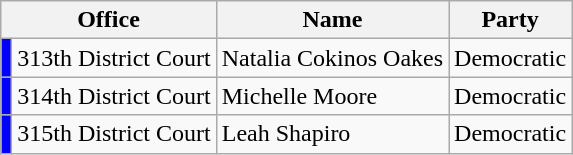<table class="wikitable">
<tr>
<th colspan="2">Office</th>
<th>Name</th>
<th>Party</th>
</tr>
<tr>
<td bgcolor="blue"></td>
<td>313th District Court</td>
<td>Natalia Cokinos Oakes</td>
<td>Democratic</td>
</tr>
<tr>
<td bgcolor="blue"></td>
<td>314th District Court</td>
<td>Michelle Moore</td>
<td>Democratic</td>
</tr>
<tr>
<td bgcolor="blue"></td>
<td>315th District Court</td>
<td>Leah Shapiro</td>
<td>Democratic</td>
</tr>
</table>
